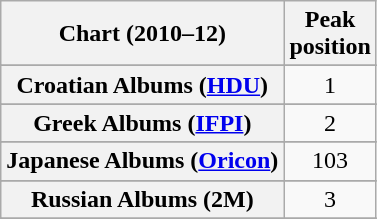<table class="wikitable sortable plainrowheaders">
<tr>
<th>Chart (2010–12)</th>
<th>Peak<br>position</th>
</tr>
<tr>
</tr>
<tr>
</tr>
<tr>
</tr>
<tr>
</tr>
<tr>
<th scope="row">Croatian Albums (<a href='#'>HDU</a>)</th>
<td style="text-align:center;">1</td>
</tr>
<tr>
</tr>
<tr>
</tr>
<tr>
</tr>
<tr>
</tr>
<tr>
</tr>
<tr>
</tr>
<tr>
<th scope="row">Greek Albums (<a href='#'>IFPI</a>)</th>
<td style="text-align:center;">2</td>
</tr>
<tr>
</tr>
<tr>
<th scope="row">Japanese Albums (<a href='#'>Oricon</a>)</th>
<td style="text-align:center;">103</td>
</tr>
<tr>
</tr>
<tr>
</tr>
<tr>
</tr>
<tr>
<th scope="row">Russian Albums (2M)</th>
<td style="text-align:center;">3</td>
</tr>
<tr>
</tr>
<tr>
</tr>
<tr>
</tr>
<tr>
</tr>
<tr>
</tr>
<tr>
</tr>
</table>
